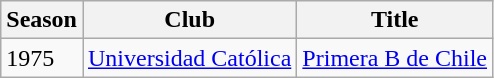<table class="wikitable">
<tr>
<th>Season</th>
<th>Club</th>
<th>Title</th>
</tr>
<tr>
<td>1975</td>
<td><a href='#'>Universidad Católica</a></td>
<td><a href='#'>Primera B de Chile</a></td>
</tr>
</table>
